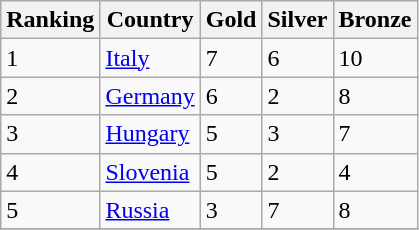<table class="wikitable">
<tr>
<th>Ranking</th>
<th>Country</th>
<th>Gold </th>
<th>Silver </th>
<th>Bronze </th>
</tr>
<tr>
<td>1</td>
<td> <a href='#'>Italy</a></td>
<td>7</td>
<td>6</td>
<td>10</td>
</tr>
<tr>
<td>2</td>
<td> <a href='#'>Germany</a></td>
<td>6</td>
<td>2</td>
<td>8</td>
</tr>
<tr>
<td>3</td>
<td> <a href='#'>Hungary</a></td>
<td>5</td>
<td>3</td>
<td>7</td>
</tr>
<tr>
<td>4</td>
<td> <a href='#'>Slovenia</a></td>
<td>5</td>
<td>2</td>
<td>4</td>
</tr>
<tr>
<td>5</td>
<td> <a href='#'>Russia</a></td>
<td>3</td>
<td>7</td>
<td>8</td>
</tr>
<tr>
</tr>
</table>
